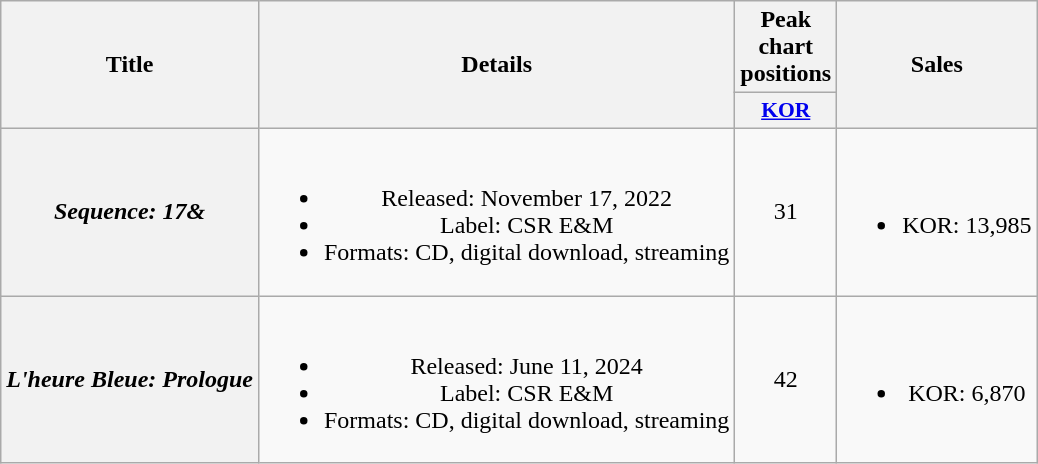<table class="wikitable plainrowheaders" style="text-align:center">
<tr>
<th scope="col" rowspan="2">Title</th>
<th scope="col" rowspan="2">Details</th>
<th scope="col">Peak chart<br>positions</th>
<th scope="col" rowspan="2">Sales</th>
</tr>
<tr>
<th scope="col" style="font-size:90%; width:2.5em"><a href='#'>KOR</a><br></th>
</tr>
<tr>
<th scope="row"><em>Sequence: 17&</em></th>
<td><br><ul><li>Released: November 17, 2022</li><li>Label: CSR E&M</li><li>Formats: CD, digital download, streaming</li></ul></td>
<td>31</td>
<td><br><ul><li>KOR: 13,985</li></ul></td>
</tr>
<tr>
<th scope="row"><em>L'heure Bleue: Prologue</em></th>
<td><br><ul><li>Released: June 11, 2024</li><li>Label: CSR E&M</li><li>Formats: CD, digital download, streaming</li></ul></td>
<td>42</td>
<td><br><ul><li>KOR: 6,870</li></ul></td>
</tr>
</table>
